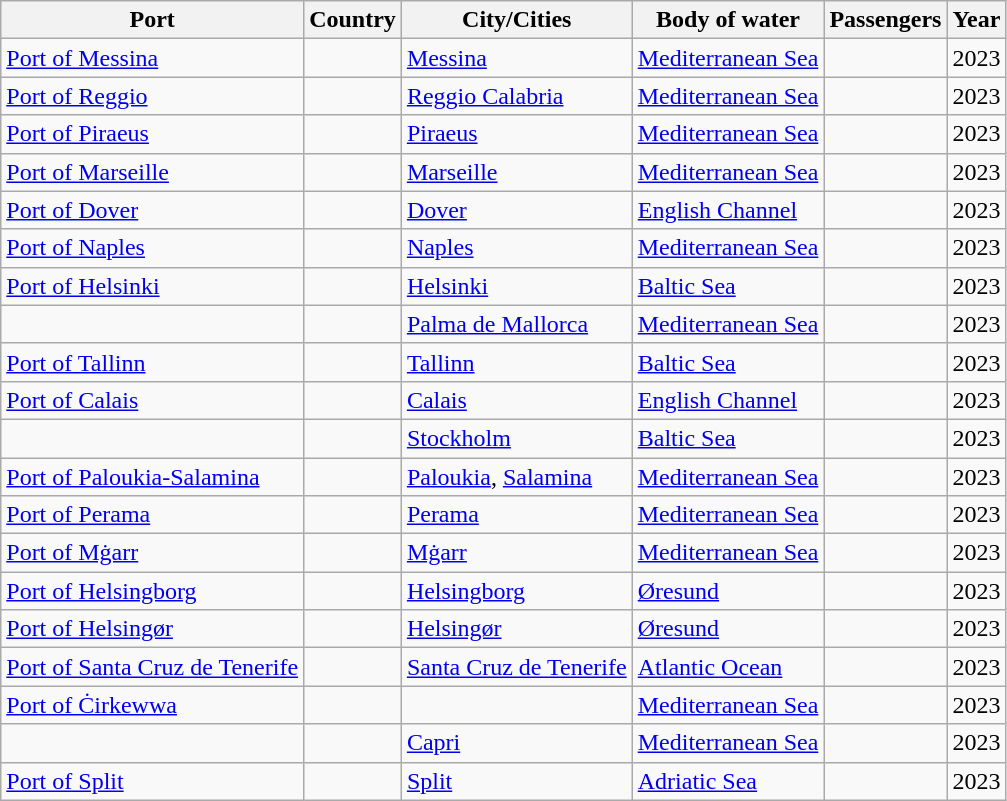<table class="wikitable sortable static-row-numbers sort-under" style="text-align:right">
<tr class=static-row-header style=vertical-align:bottom>
<th>Port</th>
<th>Country</th>
<th>City/Cities</th>
<th>Body of water</th>
<th>Passengers</th>
<th>Year</th>
</tr>
<tr>
<td style="text-align:left"><a href='#'>Port of Messina</a></td>
<td style="text-align:left"></td>
<td style="text-align:left"><a href='#'>Messina</a></td>
<td style="text-align:left"><a href='#'>Mediterranean Sea</a></td>
<td></td>
<td style=text-align:left>2023</td>
</tr>
<tr>
<td style="text-align:left"><a href='#'>Port of Reggio</a></td>
<td style="text-align:left"></td>
<td style="text-align:left"><a href='#'>Reggio Calabria</a></td>
<td style="text-align:left"><a href='#'>Mediterranean Sea</a></td>
<td></td>
<td style=text-align:left>2023</td>
</tr>
<tr>
<td style="text-align:left"><a href='#'>Port of Piraeus</a></td>
<td style="text-align:left"></td>
<td style="text-align:left"><a href='#'>Piraeus</a></td>
<td style="text-align:left"><a href='#'>Mediterranean Sea</a></td>
<td></td>
<td style=text-align:left>2023</td>
</tr>
<tr>
<td style="text-align:left"><a href='#'>Port of Marseille</a></td>
<td style="text-align:left"></td>
<td style="text-align:left"><a href='#'>Marseille</a></td>
<td style="text-align:left"><a href='#'>Mediterranean Sea</a></td>
<td></td>
<td style=text-align:left>2023</td>
</tr>
<tr>
<td style="text-align:left"><a href='#'>Port of Dover</a></td>
<td style="text-align:left"></td>
<td style="text-align:left"><a href='#'>Dover</a></td>
<td style="text-align:left"><a href='#'>English Channel</a></td>
<td></td>
<td style=text-align:left>2023</td>
</tr>
<tr>
<td style="text-align:left"><a href='#'>Port of Naples</a></td>
<td style="text-align:left"></td>
<td style="text-align:left"><a href='#'>Naples</a></td>
<td style="text-align:left"><a href='#'>Mediterranean Sea</a></td>
<td></td>
<td style=text-align:left>2023</td>
</tr>
<tr>
<td style="text-align:left"><a href='#'>Port of Helsinki</a></td>
<td style="text-align:left"></td>
<td style="text-align:left"><a href='#'>Helsinki</a></td>
<td style="text-align:left"><a href='#'>Baltic Sea</a></td>
<td></td>
<td style=text-align:left>2023</td>
</tr>
<tr>
<td style="text-align:left"></td>
<td style="text-align:left"></td>
<td style="text-align:left"><a href='#'>Palma de Mallorca</a></td>
<td style="text-align:left"><a href='#'>Mediterranean Sea</a></td>
<td></td>
<td style=text-align:left>2023</td>
</tr>
<tr>
<td style="text-align:left"><a href='#'>Port of Tallinn</a></td>
<td style="text-align:left"></td>
<td style="text-align:left"><a href='#'>Tallinn</a></td>
<td style="text-align:left"><a href='#'>Baltic Sea</a></td>
<td></td>
<td style=text-align:left>2023</td>
</tr>
<tr>
<td style="text-align:left"><a href='#'>Port of Calais</a></td>
<td style="text-align:left"></td>
<td style="text-align:left"><a href='#'>Calais</a></td>
<td style="text-align:left"><a href='#'>English Channel</a></td>
<td></td>
<td style=text-align:left>2023</td>
</tr>
<tr>
<td style="text-align:left"></td>
<td style="text-align:left"></td>
<td style="text-align:left"><a href='#'>Stockholm</a></td>
<td style="text-align:left"><a href='#'>Baltic Sea</a></td>
<td></td>
<td style=text-align:left>2023</td>
</tr>
<tr>
<td style="text-align:left"><a href='#'>Port of Paloukia-Salamina</a></td>
<td style="text-align:left"></td>
<td style="text-align:left"><a href='#'>Paloukia</a>, <a href='#'>Salamina</a></td>
<td style="text-align:left"><a href='#'>Mediterranean Sea</a></td>
<td></td>
<td style=text-align:left>2023</td>
</tr>
<tr>
<td style="text-align:left"><a href='#'>Port of Perama</a></td>
<td style="text-align:left"></td>
<td style="text-align:left"><a href='#'>Perama</a></td>
<td style="text-align:left"><a href='#'>Mediterranean Sea</a></td>
<td></td>
<td style=text-align:left>2023</td>
</tr>
<tr>
<td style="text-align:left"><a href='#'>Port of Mġarr</a></td>
<td style="text-align:left"></td>
<td style="text-align:left"><a href='#'>Mġarr</a></td>
<td style="text-align:left"><a href='#'>Mediterranean Sea</a></td>
<td></td>
<td style=text-align:left>2023</td>
</tr>
<tr>
<td style="text-align:left"><a href='#'>Port of Helsingborg</a></td>
<td style="text-align:left"></td>
<td style="text-align:left"><a href='#'>Helsingborg</a></td>
<td style="text-align:left"><a href='#'>Øresund</a></td>
<td></td>
<td style=text-align:left>2023</td>
</tr>
<tr>
<td style="text-align:left"><a href='#'>Port of Helsingør</a></td>
<td style="text-align:left"></td>
<td style="text-align:left"><a href='#'>Helsingør</a></td>
<td style="text-align:left"><a href='#'>Øresund</a></td>
<td></td>
<td style=text-align:left>2023</td>
</tr>
<tr>
<td style="text-align:left"><a href='#'>Port of Santa Cruz de Tenerife</a></td>
<td style="text-align:left"></td>
<td style="text-align:left"><a href='#'>Santa Cruz de Tenerife</a></td>
<td style="text-align:left"><a href='#'>Atlantic Ocean</a></td>
<td></td>
<td style=text-align:left>2023</td>
</tr>
<tr>
<td style="text-align:left"><a href='#'>Port of Ċirkewwa</a></td>
<td style="text-align:left"></td>
<td></td>
<td style="text-align:left"><a href='#'>Mediterranean Sea</a></td>
<td></td>
<td style=text-align:left>2023</td>
</tr>
<tr>
<td style="text-align:left"></td>
<td style="text-align:left"></td>
<td style="text-align:left"><a href='#'>Capri</a></td>
<td style="text-align:left"><a href='#'>Mediterranean Sea</a></td>
<td></td>
<td style=text-align:left>2023</td>
</tr>
<tr>
<td style="text-align:left"><a href='#'>Port of Split</a></td>
<td style="text-align:left"></td>
<td style="text-align:left"><a href='#'>Split</a></td>
<td style="text-align:left"><a href='#'>Adriatic Sea</a></td>
<td></td>
<td style=text-align:left>2023</td>
</tr>
</table>
